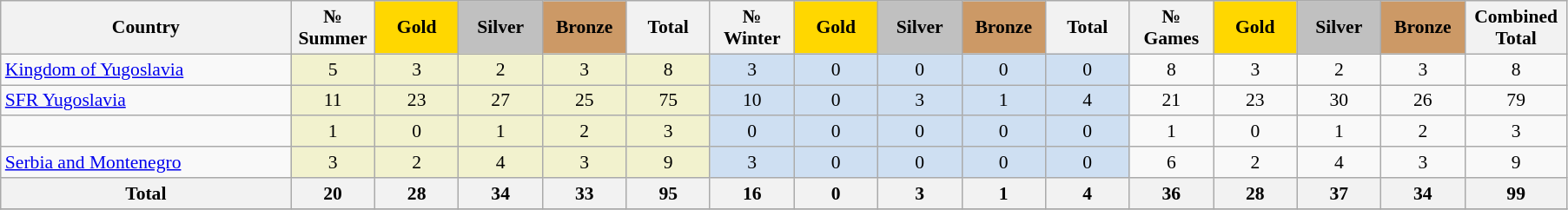<table class="wikitable sortable" style="margin-top:0em; text-align:center; font-size:90%;">
<tr>
<th style="width:15em;">Country</th>
<th style="width:4em;">№ Summer</th>
<td style="background:gold; width:4em;"><strong>Gold</strong></td>
<td style="background:silver; width:4em;"><strong>Silver</strong></td>
<td style="background:#cc9966; width:4em;"><strong>Bronze</strong></td>
<th style="width:4em;">Total</th>
<th style="width:4em;">№ Winter</th>
<td style="background:gold; width:4em;"><strong>Gold</strong></td>
<td style="background:silver; width:4em;"><strong>Silver</strong></td>
<td style="background:#cc9966; width:4em;"><strong>Bronze</strong></td>
<th style="width:4em;">Total</th>
<th style="width:4em;">№ Games</th>
<td style="background:gold; width:4em;"><strong>Gold</strong></td>
<td style="background:silver; width:4em;"><strong>Silver</strong></td>
<td style="background:#cc9966; width:4em;"><strong>Bronze</strong></td>
<th style="width:5em;">Combined Total</th>
</tr>
<tr>
<td align=left> <a href='#'>Kingdom of Yugoslavia</a></td>
<td bgcolor=#f2f2ce>5</td>
<td bgcolor=#f2f2ce>3</td>
<td bgcolor=#f2f2ce>2</td>
<td bgcolor=#f2f2ce>3</td>
<td bgcolor=#f2f2ce>8</td>
<td bgcolor=#cedff2>3</td>
<td bgcolor=#cedff2>0</td>
<td bgcolor=#cedff2>0</td>
<td bgcolor=#cedff2>0</td>
<td bgcolor=#cedff2>0</td>
<td>8</td>
<td>3</td>
<td>2</td>
<td>3</td>
<td>8</td>
</tr>
<tr>
<td align=left> <a href='#'>SFR Yugoslavia</a></td>
<td bgcolor=#f2f2ce>11</td>
<td bgcolor=#f2f2ce>23</td>
<td bgcolor=#f2f2ce>27</td>
<td bgcolor=#f2f2ce>25</td>
<td bgcolor=#f2f2ce>75</td>
<td bgcolor=#cedff2>10</td>
<td bgcolor=#cedff2>0</td>
<td bgcolor=#cedff2>3</td>
<td bgcolor=#cedff2>1</td>
<td bgcolor=#cedff2>4</td>
<td>21</td>
<td>23</td>
<td>30</td>
<td>26</td>
<td>79</td>
</tr>
<tr>
<td align=left></td>
<td bgcolor=#f2f2ce>1</td>
<td bgcolor=#f2f2ce>0</td>
<td bgcolor=#f2f2ce>1</td>
<td bgcolor=#f2f2ce>2</td>
<td bgcolor=#f2f2ce>3</td>
<td bgcolor=#cedff2>0</td>
<td bgcolor=#cedff2>0</td>
<td bgcolor=#cedff2>0</td>
<td bgcolor=#cedff2>0</td>
<td bgcolor=#cedff2>0</td>
<td>1</td>
<td>0</td>
<td>1</td>
<td>2</td>
<td>3</td>
</tr>
<tr>
<td align=left> <a href='#'>Serbia and Montenegro</a></td>
<td bgcolor=#f2f2ce>3</td>
<td bgcolor=#f2f2ce>2</td>
<td bgcolor=#f2f2ce>4</td>
<td bgcolor=#f2f2ce>3</td>
<td bgcolor=#f2f2ce>9</td>
<td bgcolor=#cedff2>3</td>
<td bgcolor=#cedff2>0</td>
<td bgcolor=#cedff2>0</td>
<td bgcolor=#cedff2>0</td>
<td bgcolor=#cedff2>0</td>
<td>6</td>
<td>2</td>
<td>4</td>
<td>3</td>
<td>9</td>
</tr>
<tr>
<th align=left>Total</th>
<th bgcolor=#f2f2ce>20</th>
<th bgcolor=#f2f2ce>28</th>
<th bgcolor=#f2f2ce>34</th>
<th bgcolor=#f2f2ce>33</th>
<th bgcolor=#f2f2ce>95</th>
<th bgcolor=#cedff2>16</th>
<th bgcolor=#cedff2>0</th>
<th bgcolor=#cedff2>3</th>
<th bgcolor=#cedff2>1</th>
<th bgcolor=#cedff2>4</th>
<th>36</th>
<th>28</th>
<th>37</th>
<th>34</th>
<th>99</th>
</tr>
<tr>
</tr>
</table>
